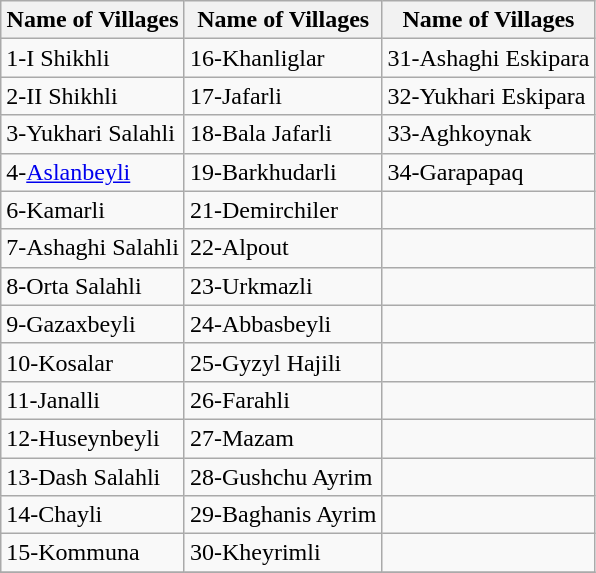<table class="wikitable">
<tr>
<th>Name of Villages</th>
<th>Name of Villages</th>
<th>Name of Villages</th>
</tr>
<tr>
<td>1-I Shikhli</td>
<td>16-Khanliglar</td>
<td>31-Ashaghi Eskipara</td>
</tr>
<tr>
<td>2-II Shikhli</td>
<td>17-Jafarli</td>
<td>32-Yukhari Eskipara</td>
</tr>
<tr>
<td>3-Yukhari Salahli</td>
<td>18-Bala Jafarli</td>
<td>33-Aghkoynak</td>
</tr>
<tr>
<td>4-<a href='#'>Aslanbeyli</a></td>
<td>19-Barkhudarli</td>
<td>34-Garapapaq</td>
</tr>
<tr>
<td>6-Kamarli</td>
<td>21-Demirchiler</td>
<td></td>
</tr>
<tr>
<td>7-Ashaghi Salahli</td>
<td>22-Alpout</td>
<td></td>
</tr>
<tr>
<td>8-Orta Salahli</td>
<td>23-Urkmazli</td>
<td></td>
</tr>
<tr>
<td>9-Gazaxbeyli</td>
<td>24-Abbasbeyli</td>
<td></td>
</tr>
<tr>
<td>10-Kosalar</td>
<td>25-Gyzyl Hajili</td>
<td></td>
</tr>
<tr>
<td>11-Janalli</td>
<td>26-Farahli</td>
<td></td>
</tr>
<tr>
<td>12-Huseynbeyli</td>
<td>27-Mazam</td>
<td></td>
</tr>
<tr>
<td>13-Dash Salahli</td>
<td>28-Gushchu Ayrim</td>
<td></td>
</tr>
<tr>
<td>14-Chayli</td>
<td>29-Baghanis Ayrim</td>
<td></td>
</tr>
<tr>
<td>15-Kommuna</td>
<td>30-Kheyrimli</td>
<td></td>
</tr>
<tr>
</tr>
</table>
